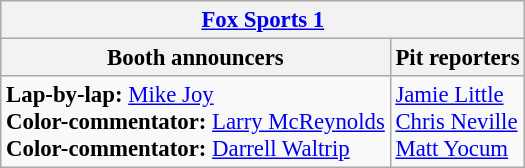<table class="wikitable" style="font-size: 95%;">
<tr>
<th colspan="2"><a href='#'>Fox Sports 1</a></th>
</tr>
<tr>
<th>Booth announcers</th>
<th>Pit reporters</th>
</tr>
<tr>
<td><strong>Lap-by-lap:</strong> <a href='#'>Mike Joy</a><br><strong>Color-commentator:</strong> <a href='#'>Larry McReynolds</a><br><strong>Color-commentator:</strong> <a href='#'>Darrell Waltrip</a></td>
<td><a href='#'>Jamie Little</a><br><a href='#'>Chris Neville</a><br><a href='#'>Matt Yocum</a></td>
</tr>
</table>
